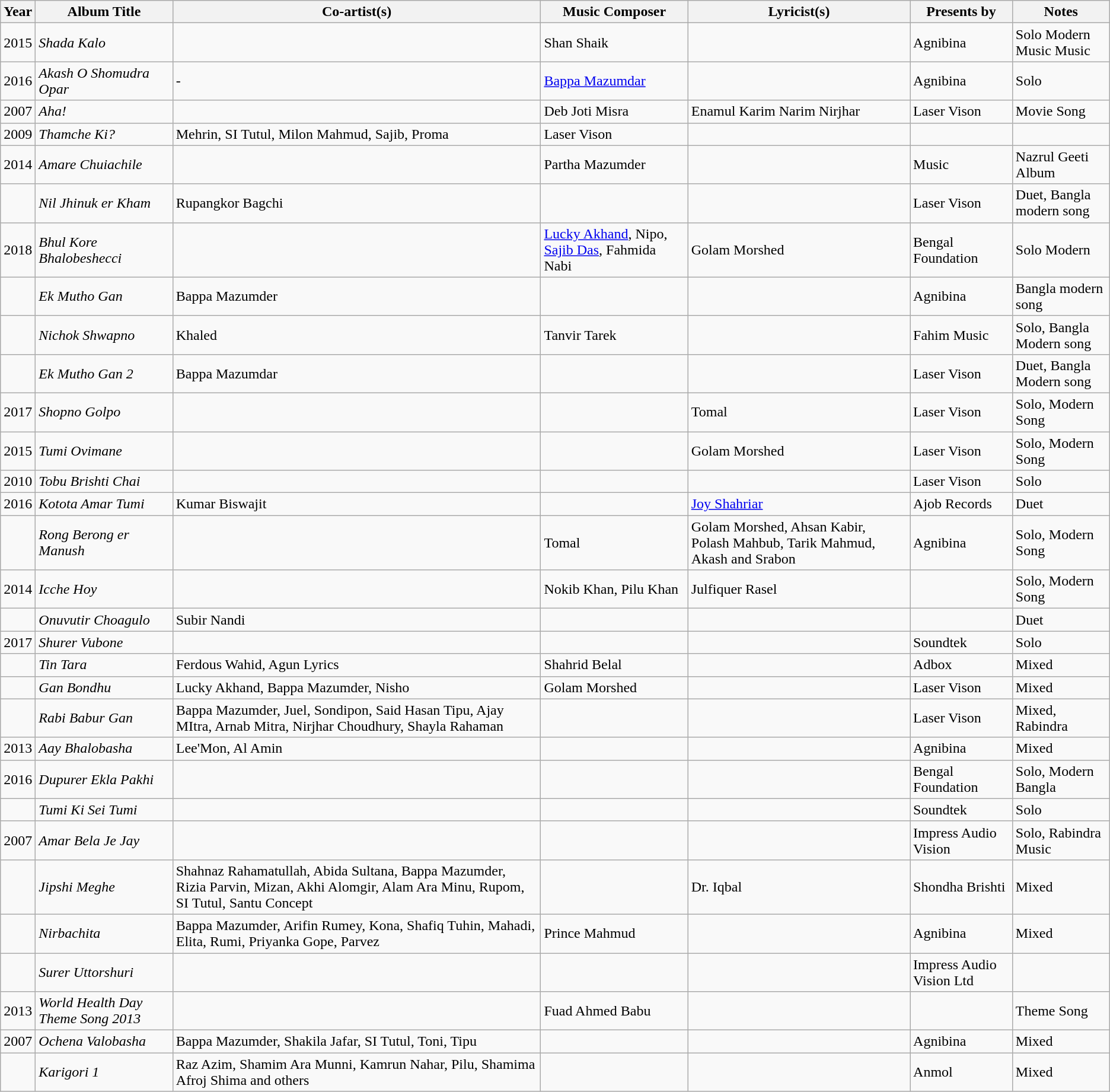<table class="wikitable">
<tr>
<th>Year</th>
<th>Album Title</th>
<th>Co-artist(s)</th>
<th>Music Composer</th>
<th>Lyricist(s)</th>
<th>Presents by</th>
<th>Notes</th>
</tr>
<tr>
<td>2015</td>
<td><em>Shada Kalo</em></td>
<td></td>
<td>Shan Shaik</td>
<td></td>
<td>Agnibina</td>
<td>Solo Modern Music Music</td>
</tr>
<tr>
<td>2016</td>
<td><em>Akash O Shomudra Opar</em></td>
<td>-</td>
<td><a href='#'>Bappa Mazumdar</a></td>
<td></td>
<td>Agnibina</td>
<td>Solo</td>
</tr>
<tr>
<td>2007</td>
<td><em>Aha!</em></td>
<td></td>
<td>Deb Joti Misra</td>
<td>Enamul Karim Narim Nirjhar</td>
<td>Laser Vison</td>
<td>Movie Song</td>
</tr>
<tr>
<td>2009</td>
<td><em>Thamche Ki?</em></td>
<td>Mehrin, SI Tutul, Milon Mahmud, Sajib, Proma</td>
<td>Laser Vison</td>
<td></td>
<td></td>
<td></td>
</tr>
<tr>
<td>2014</td>
<td><em>Amare Chuiachile</em></td>
<td></td>
<td>Partha Mazumder</td>
<td></td>
<td>Music</td>
<td>Nazrul Geeti Album</td>
</tr>
<tr>
<td></td>
<td><em>Nil Jhinuk er Kham</em></td>
<td>Rupangkor Bagchi</td>
<td></td>
<td></td>
<td>Laser Vison</td>
<td>Duet, Bangla modern song</td>
</tr>
<tr>
<td>2018</td>
<td><em>Bhul Kore Bhalobeshecci</em></td>
<td></td>
<td><a href='#'>Lucky Akhand</a>, Nipo, <a href='#'>Sajib Das</a>, Fahmida Nabi</td>
<td>Golam Morshed</td>
<td>Bengal Foundation</td>
<td>Solo Modern</td>
</tr>
<tr>
<td></td>
<td><em>Ek Mutho Gan</em></td>
<td>Bappa Mazumder</td>
<td></td>
<td></td>
<td>Agnibina</td>
<td>Bangla modern song</td>
</tr>
<tr>
<td></td>
<td><em> Nichok Shwapno</em></td>
<td>Khaled</td>
<td>Tanvir Tarek</td>
<td></td>
<td>Fahim Music</td>
<td>Solo, Bangla Modern song</td>
</tr>
<tr>
<td></td>
<td><em>Ek Mutho Gan 2</em></td>
<td>Bappa Mazumdar</td>
<td></td>
<td></td>
<td>Laser Vison</td>
<td>Duet, Bangla Modern song</td>
</tr>
<tr>
<td>2017</td>
<td><em>Shopno Golpo</em></td>
<td></td>
<td></td>
<td>Tomal</td>
<td>Laser Vison</td>
<td>Solo, Modern Song</td>
</tr>
<tr>
<td>2015</td>
<td><em>Tumi Ovimane</em></td>
<td></td>
<td></td>
<td>Golam Morshed</td>
<td>Laser Vison</td>
<td>Solo, Modern Song</td>
</tr>
<tr>
<td>2010</td>
<td><em>Tobu Brishti Chai</em></td>
<td></td>
<td></td>
<td></td>
<td>Laser Vison</td>
<td>Solo</td>
</tr>
<tr>
<td>2016</td>
<td><em>Kotota Amar Tumi</em></td>
<td>Kumar Biswajit</td>
<td></td>
<td><a href='#'>Joy Shahriar</a></td>
<td>Ajob Records</td>
<td>Duet</td>
</tr>
<tr>
<td></td>
<td><em>Rong Berong er Manush</em></td>
<td></td>
<td>Tomal</td>
<td>Golam Morshed, Ahsan Kabir, Polash Mahbub, Tarik Mahmud, Akash and Srabon</td>
<td>Agnibina</td>
<td>Solo, Modern Song</td>
</tr>
<tr>
<td>2014</td>
<td><em>Icche Hoy</em></td>
<td></td>
<td>Nokib Khan, Pilu Khan</td>
<td>Julfiquer Rasel</td>
<td></td>
<td>Solo, Modern Song</td>
</tr>
<tr>
<td></td>
<td><em>Onuvutir Choagulo</em></td>
<td>Subir Nandi</td>
<td></td>
<td></td>
<td></td>
<td>Duet</td>
</tr>
<tr>
<td>2017</td>
<td><em>Shurer Vubone</em></td>
<td></td>
<td></td>
<td></td>
<td>Soundtek</td>
<td>Solo</td>
</tr>
<tr>
<td></td>
<td><em>Tin Tara</em></td>
<td>Ferdous Wahid, Agun Lyrics</td>
<td>Shahrid Belal</td>
<td></td>
<td>Adbox</td>
<td>Mixed</td>
</tr>
<tr>
<td></td>
<td><em>Gan Bondhu</em></td>
<td>Lucky Akhand, Bappa Mazumder, Nisho</td>
<td>Golam Morshed</td>
<td></td>
<td>Laser Vison</td>
<td>Mixed</td>
</tr>
<tr>
<td></td>
<td><em>Rabi Babur Gan </em></td>
<td>Bappa Mazumder, Juel, Sondipon, Said Hasan Tipu, Ajay MItra, Arnab Mitra, Nirjhar Choudhury, Shayla Rahaman</td>
<td></td>
<td></td>
<td>Laser Vison</td>
<td>Mixed, Rabindra</td>
</tr>
<tr>
<td>2013</td>
<td><em>Aay Bhalobasha</em></td>
<td>Lee'Mon, Al Amin</td>
<td></td>
<td></td>
<td>Agnibina</td>
<td>Mixed</td>
</tr>
<tr>
<td>2016</td>
<td><em>Dupurer Ekla Pakhi</em></td>
<td></td>
<td></td>
<td></td>
<td>Bengal Foundation</td>
<td>Solo, Modern Bangla</td>
</tr>
<tr>
<td></td>
<td><em>Tumi Ki Sei Tumi</em></td>
<td></td>
<td></td>
<td></td>
<td>Soundtek</td>
<td>Solo</td>
</tr>
<tr>
<td>2007</td>
<td><em>Amar Bela Je Jay</em></td>
<td></td>
<td></td>
<td></td>
<td>Impress Audio Vision</td>
<td>Solo, Rabindra Music</td>
</tr>
<tr>
<td></td>
<td><em>Jipshi Meghe</em></td>
<td>Shahnaz Rahamatullah, Abida Sultana, Bappa Mazumder, Rizia Parvin, Mizan, Akhi Alomgir, Alam Ara Minu, Rupom, SI Tutul, Santu Concept</td>
<td></td>
<td>Dr. Iqbal</td>
<td>Shondha Brishti</td>
<td>Mixed</td>
</tr>
<tr>
<td></td>
<td><em>Nirbachita</em></td>
<td>Bappa Mazumder, Arifin Rumey, Kona, Shafiq Tuhin, Mahadi, Elita, Rumi, Priyanka Gope, Parvez</td>
<td>Prince Mahmud</td>
<td></td>
<td>Agnibina</td>
<td>Mixed</td>
</tr>
<tr>
<td></td>
<td><em>Surer Uttorshuri</em></td>
<td></td>
<td></td>
<td></td>
<td>Impress Audio Vision Ltd</td>
<td></td>
</tr>
<tr>
<td>2013</td>
<td><em> World Health Day Theme Song 2013</em></td>
<td></td>
<td>Fuad Ahmed Babu</td>
<td></td>
<td></td>
<td>Theme Song</td>
</tr>
<tr>
<td>2007</td>
<td><em> Ochena Valobasha</em></td>
<td>Bappa Mazumder, Shakila Jafar, SI Tutul, Toni, Tipu</td>
<td></td>
<td></td>
<td>Agnibina</td>
<td>Mixed</td>
</tr>
<tr>
<td></td>
<td><em>Karigori 1</em></td>
<td>Raz Azim, Shamim Ara Munni, Kamrun Nahar, Pilu, Shamima Afroj Shima and others</td>
<td></td>
<td></td>
<td>Anmol</td>
<td>Mixed</td>
</tr>
</table>
